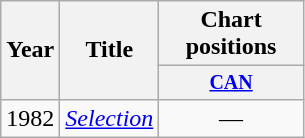<table class="wikitable">
<tr>
<th rowspan="2">Year</th>
<th rowspan="2">Title</th>
<th colspan="1">Chart positions</th>
</tr>
<tr style="font-size: smaller;">
<th width="90"><a href='#'>CAN</a></th>
</tr>
<tr>
<td>1982</td>
<td><em><a href='#'>Selection</a></em></td>
<td align="center">—</td>
</tr>
</table>
